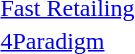<table>
<tr>
<td> <a href='#'>Fast Retailing</a></td>
</tr>
<tr>
<td> <a href='#'>4Paradigm</a></td>
</tr>
</table>
